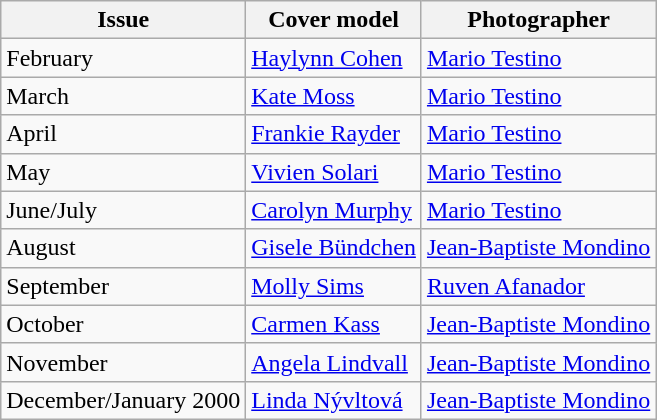<table class="sortable wikitable">
<tr>
<th>Issue</th>
<th>Cover model</th>
<th>Photographer</th>
</tr>
<tr>
<td>February</td>
<td><a href='#'>Haylynn Cohen</a></td>
<td><a href='#'>Mario Testino</a></td>
</tr>
<tr>
<td>March</td>
<td><a href='#'>Kate Moss</a></td>
<td><a href='#'>Mario Testino</a></td>
</tr>
<tr>
<td>April</td>
<td><a href='#'>Frankie Rayder</a></td>
<td><a href='#'>Mario Testino</a></td>
</tr>
<tr>
<td>May</td>
<td><a href='#'>Vivien Solari</a></td>
<td><a href='#'>Mario Testino</a></td>
</tr>
<tr>
<td>June/July</td>
<td><a href='#'>Carolyn Murphy</a></td>
<td><a href='#'>Mario Testino</a></td>
</tr>
<tr>
<td>August</td>
<td><a href='#'>Gisele Bündchen</a></td>
<td><a href='#'>Jean-Baptiste Mondino</a></td>
</tr>
<tr>
<td>September</td>
<td><a href='#'>Molly Sims</a></td>
<td><a href='#'>Ruven Afanador</a></td>
</tr>
<tr>
<td>October</td>
<td><a href='#'>Carmen Kass</a></td>
<td><a href='#'>Jean-Baptiste Mondino</a></td>
</tr>
<tr>
<td>November</td>
<td><a href='#'>Angela Lindvall</a></td>
<td><a href='#'>Jean-Baptiste Mondino</a></td>
</tr>
<tr>
<td>December/January 2000</td>
<td><a href='#'>Linda Nývltová</a></td>
<td><a href='#'>Jean-Baptiste Mondino</a></td>
</tr>
</table>
